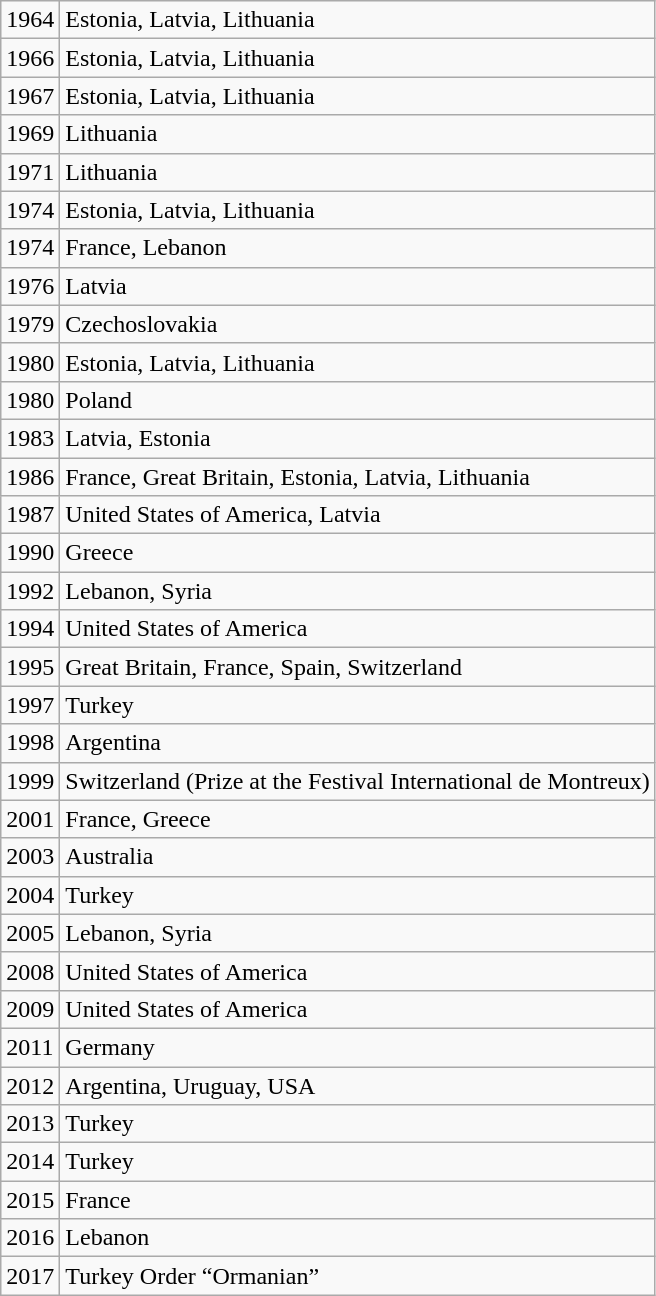<table class="wikitable">
<tr>
<td>1964</td>
<td>Estonia, Latvia, Lithuania</td>
</tr>
<tr>
<td>1966</td>
<td>Estonia, Latvia, Lithuania</td>
</tr>
<tr>
<td>1967</td>
<td>Estonia, Latvia, Lithuania</td>
</tr>
<tr>
<td>1969</td>
<td>Lithuania</td>
</tr>
<tr>
<td>1971</td>
<td>Lithuania</td>
</tr>
<tr>
<td>1974</td>
<td>Estonia, Latvia, Lithuania</td>
</tr>
<tr>
<td>1974</td>
<td>France, Lebanon</td>
</tr>
<tr>
<td>1976</td>
<td>Latvia</td>
</tr>
<tr>
<td>1979</td>
<td>Czechoslovakia</td>
</tr>
<tr>
<td>1980</td>
<td>Estonia, Latvia, Lithuania</td>
</tr>
<tr>
<td>1980</td>
<td>Poland</td>
</tr>
<tr>
<td>1983</td>
<td>Latvia, Estonia</td>
</tr>
<tr>
<td>1986</td>
<td>France, Great Britain, Estonia, Latvia, Lithuania</td>
</tr>
<tr>
<td>1987</td>
<td>United States of America, Latvia</td>
</tr>
<tr>
<td>1990</td>
<td>Greece</td>
</tr>
<tr>
<td>1992</td>
<td>Lebanon, Syria</td>
</tr>
<tr>
<td>1994</td>
<td>United States of America</td>
</tr>
<tr>
<td>1995</td>
<td>Great Britain, France, Spain, Switzerland</td>
</tr>
<tr>
<td>1997</td>
<td>Turkey</td>
</tr>
<tr>
<td>1998</td>
<td>Argentina</td>
</tr>
<tr>
<td>1999</td>
<td>Switzerland (Prize at the Festival International de Montreux)</td>
</tr>
<tr>
<td>2001</td>
<td>France, Greece</td>
</tr>
<tr>
<td>2003</td>
<td>Australia</td>
</tr>
<tr>
<td>2004</td>
<td>Turkey</td>
</tr>
<tr>
<td>2005</td>
<td>Lebanon, Syria</td>
</tr>
<tr>
<td>2008</td>
<td>United States of America</td>
</tr>
<tr>
<td>2009</td>
<td>United States of America</td>
</tr>
<tr>
<td>2011</td>
<td>Germany</td>
</tr>
<tr>
<td>2012</td>
<td>Argentina, Uruguay, USA</td>
</tr>
<tr>
<td>2013</td>
<td>Turkey</td>
</tr>
<tr>
<td>2014</td>
<td>Turkey</td>
</tr>
<tr>
<td>2015</td>
<td>France</td>
</tr>
<tr>
<td>2016</td>
<td>Lebanon</td>
</tr>
<tr>
<td>2017</td>
<td>Turkey Order “Ormanian”</td>
</tr>
</table>
